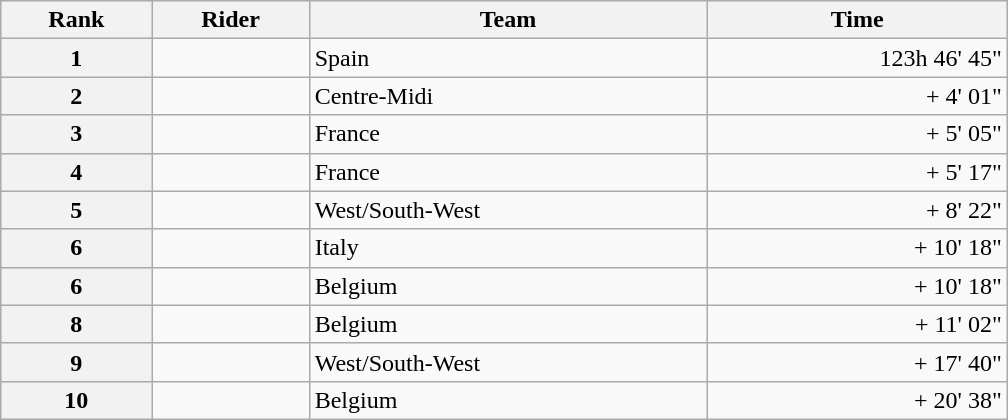<table class="wikitable" style="width:42em;margin-bottom:0;">
<tr>
<th scope="col">Rank</th>
<th scope="col">Rider</th>
<th scope="col">Team</th>
<th scope="col">Time</th>
</tr>
<tr>
<th scope="row">1</th>
<td></td>
<td>Spain</td>
<td style="text-align:right;">123h 46' 45"</td>
</tr>
<tr>
<th scope="row">2</th>
<td></td>
<td>Centre-Midi</td>
<td style="text-align:right;">+ 4' 01"</td>
</tr>
<tr>
<th scope="row">3</th>
<td></td>
<td>France</td>
<td style="text-align:right;">+ 5' 05"</td>
</tr>
<tr>
<th scope="row">4</th>
<td></td>
<td>France</td>
<td style="text-align:right;">+ 5' 17"</td>
</tr>
<tr>
<th scope="row">5</th>
<td></td>
<td>West/South-West</td>
<td style="text-align:right;">+ 8' 22"</td>
</tr>
<tr>
<th scope="row">6</th>
<td></td>
<td>Italy</td>
<td style="text-align:right;">+ 10' 18"</td>
</tr>
<tr>
<th scope="row">6</th>
<td></td>
<td>Belgium</td>
<td style="text-align:right;">+ 10' 18"</td>
</tr>
<tr>
<th scope="row">8</th>
<td></td>
<td>Belgium</td>
<td style="text-align:right;">+ 11' 02"</td>
</tr>
<tr>
<th scope="row">9</th>
<td></td>
<td>West/South-West</td>
<td style="text-align:right;">+ 17' 40"</td>
</tr>
<tr>
<th scope="row">10</th>
<td></td>
<td>Belgium</td>
<td style="text-align:right;">+ 20' 38"</td>
</tr>
</table>
